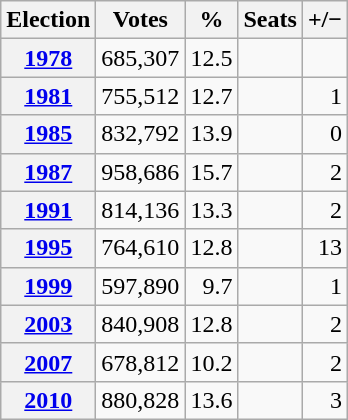<table class="wikitable" style="text-align:right;">
<tr>
<th>Election</th>
<th>Votes</th>
<th>%</th>
<th>Seats</th>
<th>+/−</th>
</tr>
<tr>
<th><a href='#'>1978</a></th>
<td>685,307</td>
<td>12.5</td>
<td></td>
<td></td>
</tr>
<tr>
<th><a href='#'>1981</a></th>
<td>755,512</td>
<td>12.7</td>
<td></td>
<td> 1</td>
</tr>
<tr>
<th><a href='#'>1985</a></th>
<td>832,792</td>
<td>13.9</td>
<td></td>
<td> 0</td>
</tr>
<tr>
<th><a href='#'>1987</a></th>
<td>958,686</td>
<td>15.7</td>
<td></td>
<td> 2</td>
</tr>
<tr>
<th><a href='#'>1991</a></th>
<td>814,136</td>
<td>13.3</td>
<td></td>
<td> 2</td>
</tr>
<tr>
<th><a href='#'>1995</a></th>
<td>764,610</td>
<td>12.8</td>
<td></td>
<td> 13</td>
</tr>
<tr>
<th><a href='#'>1999</a></th>
<td>597,890</td>
<td>9.7</td>
<td></td>
<td> 1</td>
</tr>
<tr>
<th><a href='#'>2003</a></th>
<td>840,908</td>
<td>12.8</td>
<td></td>
<td> 2</td>
</tr>
<tr>
<th><a href='#'>2007</a></th>
<td>678,812</td>
<td>10.2</td>
<td></td>
<td> 2</td>
</tr>
<tr>
<th><a href='#'>2010</a></th>
<td>880,828</td>
<td>13.6</td>
<td></td>
<td> 3</td>
</tr>
</table>
